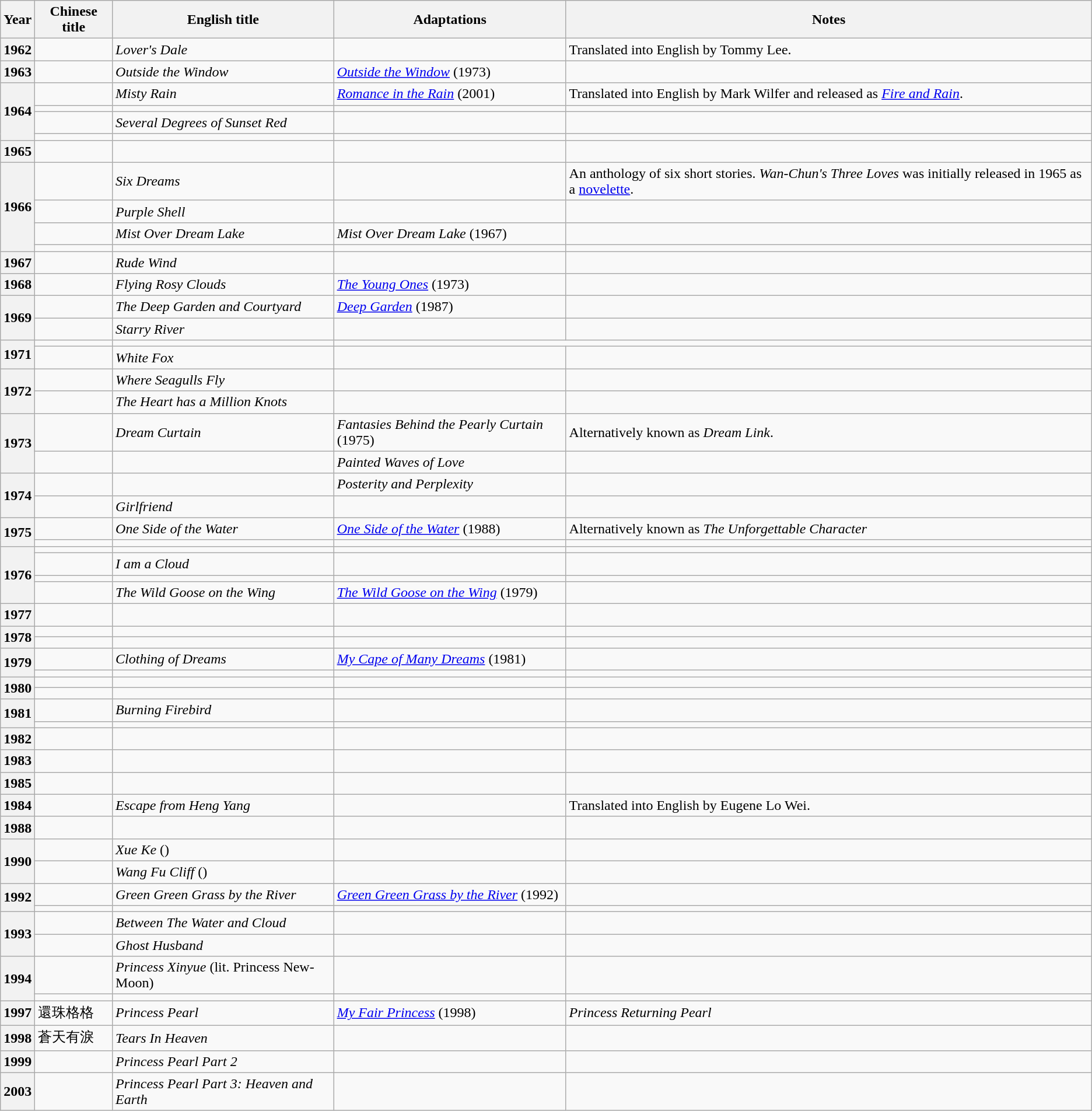<table class="wikitable plainrowheaders">
<tr>
<th scope="col">Year</th>
<th scope="col">Chinese title</th>
<th scope="col">English title</th>
<th scope="col">Adaptations</th>
<th scope="col">Notes</th>
</tr>
<tr>
<th scope="row">1962</th>
<td></td>
<td><em>Lover's Dale</em></td>
<td></td>
<td>Translated into English by Tommy Lee.</td>
</tr>
<tr>
<th scope="row">1963</th>
<td></td>
<td><em>Outside the Window</em></td>
<td><em><a href='#'>Outside the Window</a></em> (1973)</td>
<td></td>
</tr>
<tr>
<th scope="row" rowspan="4">1964</th>
<td></td>
<td><em>Misty Rain</em></td>
<td><em><a href='#'>Romance in the Rain</a></em> (2001)</td>
<td>Translated into English by Mark Wilfer and released as <em><a href='#'>Fire and Rain</a></em>.</td>
</tr>
<tr>
<td></td>
<td></td>
<td></td>
<td></td>
</tr>
<tr>
<td></td>
<td><em>Several Degrees of Sunset Red</em></td>
<td></td>
<td></td>
</tr>
<tr>
<td></td>
<td></td>
<td></td>
<td></td>
</tr>
<tr>
<th scope="row">1965</th>
<td></td>
<td></td>
<td></td>
<td></td>
</tr>
<tr>
<th scope="row" rowspan="4">1966</th>
<td> </td>
<td><em>Six Dreams</em> </td>
<td></td>
<td>An anthology of six short stories. <em>Wan-Chun's Three Loves</em> was initially released in 1965 as a <a href='#'>novelette</a>.</td>
</tr>
<tr>
<td></td>
<td><em>Purple Shell</em></td>
<td></td>
<td></td>
</tr>
<tr>
<td></td>
<td><em>Mist Over Dream Lake</em></td>
<td><em>Mist Over Dream Lake</em> (1967)</td>
<td></td>
</tr>
<tr>
<td></td>
<td></td>
<td></td>
<td></td>
</tr>
<tr>
<th scope="row">1967</th>
<td></td>
<td><em>Rude Wind</em></td>
<td></td>
<td></td>
</tr>
<tr>
<th scope="row">1968</th>
<td></td>
<td><em>Flying Rosy Clouds</em></td>
<td><a href='#'> <em>The Young Ones</em></a> (1973)</td>
<td></td>
</tr>
<tr>
<th scope="row" rowspan="2">1969</th>
<td></td>
<td><em>The Deep Garden and Courtyard</em></td>
<td><em><a href='#'>Deep Garden</a></em> (1987)</td>
<td></td>
</tr>
<tr>
<td></td>
<td><em>Starry River</em></td>
<td></td>
<td></td>
</tr>
<tr>
<th scope="row" rowspan="2">1971</th>
<td></td>
<td></td>
</tr>
<tr>
<td></td>
<td><em>White Fox</em></td>
<td></td>
<td></td>
</tr>
<tr>
<th scope="row" rowspan="2">1972</th>
<td></td>
<td><em>Where Seagulls Fly</em></td>
<td></td>
<td></td>
</tr>
<tr>
<td></td>
<td><em>The Heart has a Million Knots</em></td>
<td></td>
<td></td>
</tr>
<tr>
<th scope="row" rowspan="2">1973</th>
<td></td>
<td><em>Dream Curtain</em></td>
<td><em>Fantasies Behind the Pearly Curtain</em> (1975)</td>
<td>Alternatively known as <em>Dream Link</em>.</td>
</tr>
<tr>
<td></td>
<td></td>
<td><em>Painted Waves of Love</em></td>
<td></td>
</tr>
<tr>
<th scope="row" rowspan="2">1974</th>
<td></td>
<td></td>
<td><em>Posterity and Perplexity</em></td>
<td></td>
</tr>
<tr>
<td></td>
<td><em>Girlfriend</em></td>
<td></td>
<td></td>
</tr>
<tr>
<th scope="row" rowspan="2">1975</th>
<td></td>
<td><em>One Side of the Water</em></td>
<td><em><a href='#'>One Side of the Water</a></em> (1988)</td>
<td>Alternatively known as <em>The Unforgettable Character</em></td>
</tr>
<tr>
<td></td>
<td></td>
<td></td>
<td></td>
</tr>
<tr>
<th scope="row" rowspan="4">1976</th>
<td></td>
<td></td>
<td></td>
<td></td>
</tr>
<tr>
<td></td>
<td><em>I am a Cloud</em></td>
<td></td>
<td></td>
</tr>
<tr>
<td></td>
<td></td>
<td></td>
<td></td>
</tr>
<tr>
<td></td>
<td><em>The Wild Goose on the Wing</em></td>
<td><em><a href='#'>The Wild Goose on the Wing</a></em> (1979)</td>
<td></td>
</tr>
<tr>
<th scope="row">1977</th>
<td></td>
<td></td>
<td></td>
<td></td>
</tr>
<tr>
<th scope="row" rowspan="2">1978</th>
<td></td>
<td></td>
<td></td>
<td></td>
</tr>
<tr>
<td></td>
<td></td>
<td></td>
<td></td>
</tr>
<tr>
<th scope="row" rowspan="2">1979</th>
<td></td>
<td><em>Clothing of Dreams</em></td>
<td><em><a href='#'>My Cape of Many Dreams</a></em> (1981)</td>
<td></td>
</tr>
<tr>
<td></td>
<td></td>
<td></td>
<td></td>
</tr>
<tr>
<th scope="row" rowspan="2">1980</th>
<td></td>
<td></td>
<td></td>
<td></td>
</tr>
<tr>
<td></td>
<td></td>
<td></td>
<td></td>
</tr>
<tr>
<th scope="row" rowspan="2">1981</th>
<td></td>
<td><em>Burning Firebird</em></td>
<td></td>
<td></td>
</tr>
<tr>
<td></td>
<td></td>
<td></td>
<td></td>
</tr>
<tr>
<th scope="row">1982</th>
<td></td>
<td></td>
<td></td>
<td></td>
</tr>
<tr>
<th scope="row">1983</th>
<td></td>
<td></td>
<td></td>
<td></td>
</tr>
<tr>
<th scope="row">1985</th>
<td></td>
<td></td>
<td></td>
<td></td>
</tr>
<tr>
<th scope="row">1984</th>
<td></td>
<td><em>Escape from Heng Yang</em></td>
<td></td>
<td>Translated into English by Eugene Lo Wei.</td>
</tr>
<tr>
<th scope="row">1988</th>
<td></td>
<td></td>
<td></td>
<td></td>
</tr>
<tr>
<th scope="row" rowspan="2">1990</th>
<td></td>
<td><em>Xue Ke</em> ()</td>
<td></td>
<td></td>
</tr>
<tr>
<td></td>
<td><em>Wang Fu Cliff</em> ()</td>
<td></td>
<td></td>
</tr>
<tr>
<th scope="row" rowspan="2">1992</th>
<td></td>
<td><em>Green Green Grass by the River</em></td>
<td><em><a href='#'>Green Green Grass by the River</a></em> (1992)</td>
<td></td>
</tr>
<tr>
<td></td>
<td><em></em></td>
<td></td>
<td></td>
</tr>
<tr>
<th scope="row" rowspan="2">1993</th>
<td></td>
<td><em>Between The Water and Cloud</em></td>
<td></td>
<td></td>
</tr>
<tr>
<td></td>
<td><em>Ghost Husband</em></td>
<td></td>
<td></td>
</tr>
<tr>
<th scope="row" rowspan="2">1994</th>
<td></td>
<td><em>Princess Xinyue</em> (lit. Princess New-Moon)</td>
<td></td>
<td></td>
</tr>
<tr>
<td></td>
<td> <em></em></td>
<td></td>
<td></td>
</tr>
<tr>
<th scope="row">1997</th>
<td>還珠格格</td>
<td><em>Princess Pearl</em></td>
<td><em><a href='#'>My Fair Princess</a></em> (1998)</td>
<td><em>Princess Returning Pearl</em></td>
</tr>
<tr>
<th scope="row">1998</th>
<td>蒼天有淚</td>
<td><em>Tears In Heaven</em></td>
<td></td>
<td></td>
</tr>
<tr>
<th scope="row">1999</th>
<td></td>
<td><em>Princess Pearl Part 2</em></td>
<td></td>
<td></td>
</tr>
<tr>
<th scope="row">2003</th>
<td></td>
<td><em>Princess Pearl Part 3: Heaven and Earth</em></td>
<td></td>
<td></td>
</tr>
</table>
